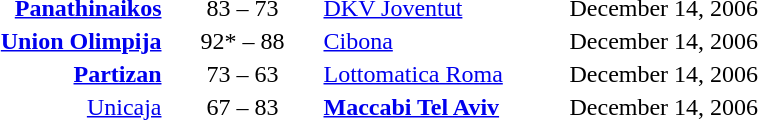<table style="text-align:center">
<tr>
<th width=160></th>
<th width=100></th>
<th width=160></th>
<th width=200></th>
</tr>
<tr>
<td align=right><strong><a href='#'>Panathinaikos</a></strong> </td>
<td>83 – 73</td>
<td align=left> <a href='#'>DKV Joventut</a></td>
<td align=left>December 14, 2006</td>
</tr>
<tr>
<td align=right><strong><a href='#'>Union Olimpija</a></strong> </td>
<td>92* – 88</td>
<td align=left> <a href='#'>Cibona</a></td>
<td align=left>December 14, 2006</td>
</tr>
<tr>
<td align=right><strong><a href='#'>Partizan</a></strong> </td>
<td>73 – 63</td>
<td align=left> <a href='#'>Lottomatica Roma</a></td>
<td align=left>December 14, 2006</td>
</tr>
<tr>
<td align=right><a href='#'>Unicaja</a> </td>
<td>67 – 83</td>
<td align=left> <strong><a href='#'>Maccabi Tel Aviv</a></strong></td>
<td align=left>December 14, 2006</td>
</tr>
</table>
